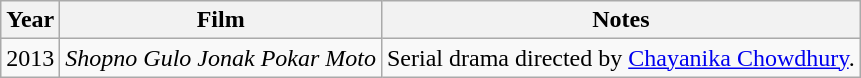<table class="wikitable">
<tr>
<th>Year</th>
<th>Film</th>
<th>Notes</th>
</tr>
<tr>
<td>2013</td>
<td><em>Shopno Gulo Jonak Pokar Moto</em></td>
<td>Serial drama directed by <a href='#'>Chayanika Chowdhury</a>.</td>
</tr>
</table>
